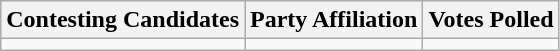<table class="wikitable sortable">
<tr>
<th>Contesting Candidates</th>
<th>Party Affiliation</th>
<th>Votes Polled</th>
</tr>
<tr>
<td></td>
<td></td>
<td></td>
</tr>
</table>
